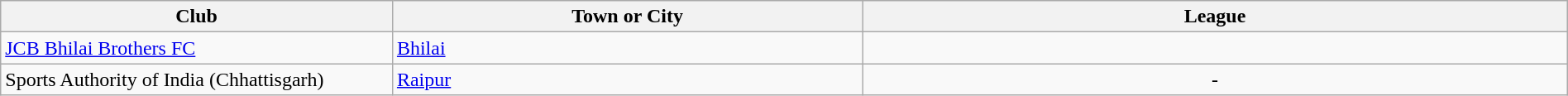<table class="wikitable sortable" width="100%">
<tr>
<th !width="25%">Club</th>
<th width="30%">Town or City</th>
<th width="45%">League</th>
</tr>
<tr>
<td><a href='#'>JCB Bhilai Brothers FC</a></td>
<td><a href='#'>Bhilai</a></td>
<td></td>
</tr>
<tr>
<td>Sports Authority of India (Chhattisgarh)</td>
<td><a href='#'>Raipur</a></td>
<td align="center">-</td>
</tr>
</table>
